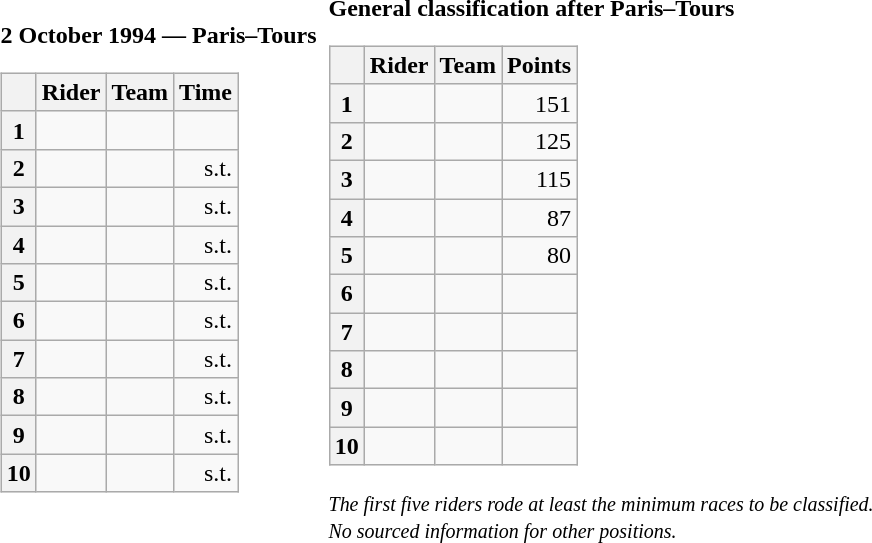<table>
<tr>
<td><strong>2 October 1994 — Paris–Tours </strong><br><table class="wikitable">
<tr>
<th></th>
<th>Rider</th>
<th>Team</th>
<th>Time</th>
</tr>
<tr>
<th>1</th>
<td></td>
<td></td>
<td align="right"></td>
</tr>
<tr>
<th>2</th>
<td>  </td>
<td></td>
<td align="right">s.t.</td>
</tr>
<tr>
<th>3</th>
<td></td>
<td></td>
<td align="right">s.t.</td>
</tr>
<tr>
<th>4</th>
<td></td>
<td></td>
<td align="right">s.t.</td>
</tr>
<tr>
<th>5</th>
<td></td>
<td></td>
<td align="right">s.t.</td>
</tr>
<tr>
<th>6</th>
<td></td>
<td></td>
<td align="right">s.t.</td>
</tr>
<tr>
<th>7</th>
<td></td>
<td></td>
<td align="right">s.t.</td>
</tr>
<tr>
<th>8</th>
<td></td>
<td></td>
<td align="right">s.t.</td>
</tr>
<tr>
<th>9</th>
<td></td>
<td></td>
<td align="right">s.t.</td>
</tr>
<tr>
<th>10</th>
<td></td>
<td></td>
<td align="right">s.t.</td>
</tr>
</table>
</td>
<td></td>
<td><strong>General classification after Paris–Tours</strong><br><table class="wikitable">
<tr>
<th></th>
<th>Rider</th>
<th>Team</th>
<th>Points</th>
</tr>
<tr>
<th>1</th>
<td>  </td>
<td></td>
<td align="right">151</td>
</tr>
<tr>
<th>2</th>
<td></td>
<td></td>
<td align="right">125</td>
</tr>
<tr>
<th>3</th>
<td></td>
<td></td>
<td align="right">115</td>
</tr>
<tr>
<th>4</th>
<td></td>
<td></td>
<td align="right">87</td>
</tr>
<tr>
<th>5</th>
<td></td>
<td></td>
<td align="right">80</td>
</tr>
<tr>
<th>6</th>
<td></td>
<td></td>
<td align="right"></td>
</tr>
<tr>
<th>7</th>
<td></td>
<td></td>
<td align="right"></td>
</tr>
<tr>
<th>8</th>
<td></td>
<td></td>
<td align="right"></td>
</tr>
<tr>
<th>9</th>
<td></td>
<td></td>
<td align="right"></td>
</tr>
<tr>
<th>10</th>
<td></td>
<td></td>
<td align="right"></td>
</tr>
</table>
<em><small>The first five riders rode at least the minimum races to be classified.</small></em><br><em><small>No sourced information for other positions.</small></em></td>
</tr>
</table>
